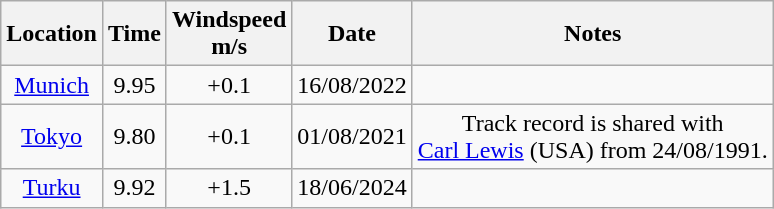<table class="wikitable" style= "text-align: center">
<tr>
<th>Location</th>
<th>Time</th>
<th>Windspeed<br>m/s</th>
<th>Date</th>
<th>Notes</th>
</tr>
<tr>
<td><a href='#'>Munich</a></td>
<td>9.95</td>
<td>+0.1</td>
<td>16/08/2022</td>
<td></td>
</tr>
<tr>
<td><a href='#'>Tokyo</a></td>
<td>9.80</td>
<td>+0.1</td>
<td>01/08/2021</td>
<td>Track record is shared with<br><a href='#'>Carl Lewis</a> (USA) from 24/08/1991.</td>
</tr>
<tr>
<td><a href='#'>Turku</a></td>
<td>9.92</td>
<td>+1.5</td>
<td>18/06/2024</td>
<td></td>
</tr>
</table>
